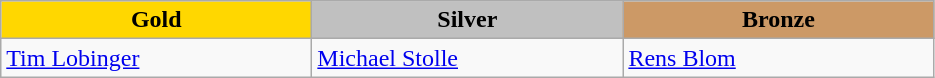<table class="wikitable" style="text-align:left">
<tr align="center">
<td width=200 bgcolor=gold><strong>Gold</strong></td>
<td width=200 bgcolor=silver><strong>Silver</strong></td>
<td width=200 bgcolor=CC9966><strong>Bronze</strong></td>
</tr>
<tr>
<td><a href='#'>Tim Lobinger</a><br><em></em></td>
<td><a href='#'>Michael Stolle</a><br><em></em></td>
<td><a href='#'>Rens Blom</a><br><em></em></td>
</tr>
</table>
